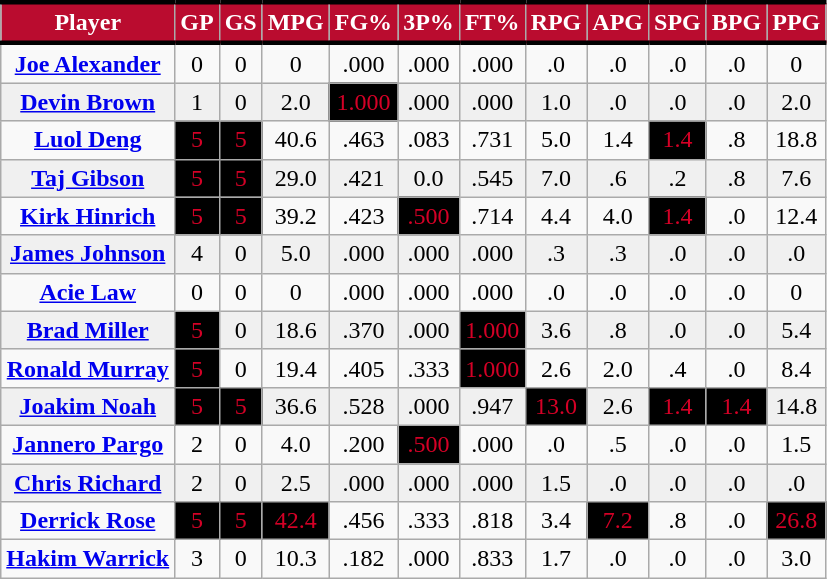<table class="wikitable sortable" style="text-align:right;">
<tr>
<th style="background:#BA0C2F; color:#FFFFFF; border-top:#010101 3px solid; border-bottom:#010101 3px solid;">Player</th>
<th style="background:#BA0C2F; color:#FFFFFF; border-top:#010101 3px solid; border-bottom:#010101 3px solid;">GP</th>
<th style="background:#BA0C2F; color:#FFFFFF; border-top:#010101 3px solid; border-bottom:#010101 3px solid;">GS</th>
<th style="background:#BA0C2F; color:#FFFFFF; border-top:#010101 3px solid; border-bottom:#010101 3px solid;">MPG</th>
<th style="background:#BA0C2F; color:#FFFFFF; border-top:#010101 3px solid; border-bottom:#010101 3px solid;">FG%</th>
<th style="background:#BA0C2F; color:#FFFFFF; border-top:#010101 3px solid; border-bottom:#010101 3px solid;">3P%</th>
<th style="background:#BA0C2F; color:#FFFFFF; border-top:#010101 3px solid; border-bottom:#010101 3px solid;">FT%</th>
<th style="background:#BA0C2F; color:#FFFFFF; border-top:#010101 3px solid; border-bottom:#010101 3px solid;">RPG</th>
<th style="background:#BA0C2F; color:#FFFFFF; border-top:#010101 3px solid; border-bottom:#010101 3px solid;">APG</th>
<th style="background:#BA0C2F; color:#FFFFFF; border-top:#010101 3px solid; border-bottom:#010101 3px solid;">SPG</th>
<th style="background:#BA0C2F; color:#FFFFFF; border-top:#010101 3px solid; border-bottom:#010101 3px solid;">BPG</th>
<th style="background:#BA0C2F; color:#FFFFFF; border-top:#010101 3px solid; border-bottom:#010101 3px solid;">PPG</th>
</tr>
<tr align="center" bgcolor="">
<td><strong><a href='#'>Joe Alexander</a></strong></td>
<td>0</td>
<td>0</td>
<td>0</td>
<td>.000</td>
<td>.000</td>
<td>.000</td>
<td>.0</td>
<td>.0</td>
<td>.0</td>
<td>.0</td>
<td>0</td>
</tr>
<tr align="center" bgcolor="#f0f0f0">
<td><strong><a href='#'>Devin Brown</a></strong></td>
<td>1</td>
<td>0</td>
<td>2.0</td>
<td style="background:black;color:#d40026;">1.000</td>
<td>.000</td>
<td>.000</td>
<td>1.0</td>
<td>.0</td>
<td>.0</td>
<td>.0</td>
<td>2.0</td>
</tr>
<tr align="center" bgcolor="">
<td><strong><a href='#'>Luol Deng</a></strong></td>
<td style="background:black;color:#d40026;">5</td>
<td style="background:black;color:#d40026;">5</td>
<td>40.6</td>
<td>.463</td>
<td>.083</td>
<td>.731</td>
<td>5.0</td>
<td>1.4</td>
<td style="background:black;color:#d40026;">1.4</td>
<td>.8</td>
<td>18.8</td>
</tr>
<tr align="center" bgcolor="#f0f0f0">
<td><strong><a href='#'>Taj Gibson</a></strong></td>
<td style="background:black;color:#d40026;">5</td>
<td style="background:black;color:#d40026;">5</td>
<td>29.0</td>
<td>.421</td>
<td>0.0</td>
<td>.545</td>
<td>7.0</td>
<td>.6</td>
<td>.2</td>
<td>.8</td>
<td>7.6</td>
</tr>
<tr align="center" bgcolor="">
<td><strong><a href='#'>Kirk Hinrich</a></strong></td>
<td style="background:black;color:#d40026;">5</td>
<td style="background:black;color:#d40026;">5</td>
<td>39.2</td>
<td>.423</td>
<td style="background:black;color:#d40026;">.500</td>
<td>.714</td>
<td>4.4</td>
<td>4.0</td>
<td style="background:black;color:#d40026;">1.4</td>
<td>.0</td>
<td>12.4</td>
</tr>
<tr align="center" bgcolor="#f0f0f0">
<td><strong><a href='#'>James Johnson</a></strong></td>
<td>4</td>
<td>0</td>
<td>5.0</td>
<td>.000</td>
<td>.000</td>
<td>.000</td>
<td>.3</td>
<td>.3</td>
<td>.0</td>
<td>.0</td>
<td>.0</td>
</tr>
<tr align="center" bgcolor="">
<td><strong><a href='#'>Acie Law</a></strong></td>
<td>0</td>
<td>0</td>
<td>0</td>
<td>.000</td>
<td>.000</td>
<td>.000</td>
<td>.0</td>
<td>.0</td>
<td>.0</td>
<td>.0</td>
<td>0</td>
</tr>
<tr align="center" bgcolor="#f0f0f0">
<td><strong><a href='#'>Brad Miller</a></strong></td>
<td style="background:black;color:#d40026;">5</td>
<td>0</td>
<td>18.6</td>
<td>.370</td>
<td>.000</td>
<td style="background:black;color:#d40026;">1.000</td>
<td>3.6</td>
<td>.8</td>
<td>.0</td>
<td>.0</td>
<td>5.4</td>
</tr>
<tr align="center" bgcolor="">
<td><strong><a href='#'>Ronald Murray</a></strong></td>
<td style="background:black;color:#d40026;">5</td>
<td>0</td>
<td>19.4</td>
<td>.405</td>
<td>.333</td>
<td style="background:black;color:#d40026;">1.000</td>
<td>2.6</td>
<td>2.0</td>
<td>.4</td>
<td>.0</td>
<td>8.4</td>
</tr>
<tr align="center" bgcolor="#f0f0f0">
<td><strong><a href='#'>Joakim Noah</a></strong></td>
<td style="background:black;color:#d40026;">5</td>
<td style="background:black;color:#d40026;">5</td>
<td>36.6</td>
<td>.528</td>
<td>.000</td>
<td>.947</td>
<td style="background:black;color:#d40026;">13.0</td>
<td>2.6</td>
<td style="background:black;color:#d40026;">1.4</td>
<td style="background:black;color:#d40026;">1.4</td>
<td>14.8</td>
</tr>
<tr align="center" bgcolor="">
<td><strong><a href='#'>Jannero Pargo</a></strong></td>
<td>2</td>
<td>0</td>
<td>4.0</td>
<td>.200</td>
<td style="background:black;color:#d40026;">.500</td>
<td>.000</td>
<td>.0</td>
<td>.5</td>
<td>.0</td>
<td>.0</td>
<td>1.5</td>
</tr>
<tr align="center" bgcolor="#f0f0f0">
<td><strong><a href='#'>Chris Richard</a></strong></td>
<td>2</td>
<td>0</td>
<td>2.5</td>
<td>.000</td>
<td>.000</td>
<td>.000</td>
<td>1.5</td>
<td>.0</td>
<td>.0</td>
<td>.0</td>
<td>.0</td>
</tr>
<tr align="center" bgcolor="">
<td><strong><a href='#'>Derrick Rose</a></strong></td>
<td style="background:black;color:#d40026;">5</td>
<td style="background:black;color:#d40026;">5</td>
<td style="background:black;color:#d40026;">42.4</td>
<td>.456</td>
<td>.333</td>
<td>.818</td>
<td>3.4</td>
<td style="background:black;color:#d40026;">7.2</td>
<td>.8</td>
<td>.0</td>
<td style="background:black;color:#d40026;">26.8</td>
</tr>
<tr align="center" bgcolor="">
<td><strong><a href='#'>Hakim Warrick</a></strong></td>
<td>3</td>
<td>0</td>
<td>10.3</td>
<td>.182</td>
<td>.000</td>
<td>.833</td>
<td>1.7</td>
<td>.0</td>
<td>.0</td>
<td>.0</td>
<td>3.0</td>
</tr>
</table>
